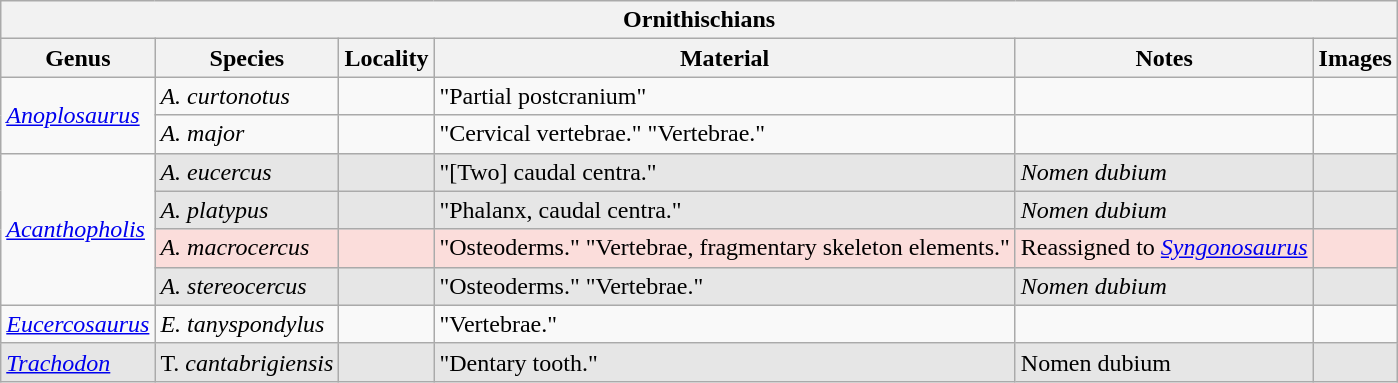<table class="wikitable">
<tr>
<th colspan="6">Ornithischians</th>
</tr>
<tr>
<th>Genus</th>
<th>Species</th>
<th>Locality</th>
<th>Material</th>
<th>Notes</th>
<th>Images</th>
</tr>
<tr>
<td rowspan="2"><em><a href='#'>Anoplosaurus</a></em></td>
<td><em>A. curtonotus</em></td>
<td></td>
<td>"Partial postcranium"</td>
<td></td>
<td></td>
</tr>
<tr>
<td><em>A.</em> <em>major</em></td>
<td></td>
<td>"Cervical vertebrae." "Vertebrae."</td>
<td></td>
<td></td>
</tr>
<tr>
<td rowspan="4"><em><a href='#'>Acanthopholis</a></em></td>
<td style="background:#E6E6E6;"><em>A. eucercus</em></td>
<td style="background:#E6E6E6;"></td>
<td style="background:#E6E6E6;">"[Two] caudal centra."</td>
<td style="background:#E6E6E6;"><em>Nomen dubium</em></td>
<td style="background:#E6E6E6;"></td>
</tr>
<tr>
<td style="background:#E6E6E6;"><em>A. platypus</em></td>
<td style="background:#E6E6E6;"></td>
<td style="background:#E6E6E6;">"Phalanx, caudal centra."</td>
<td style="background:#E6E6E6;"><em>Nomen dubium</em></td>
<td style="background:#E6E6E6;"></td>
</tr>
<tr>
<td style="background:#fbdddb;"><em>A. macrocercus</em></td>
<td style="background:#fbdddb;"></td>
<td style="background:#fbdddb;">"Osteoderms." "Vertebrae, fragmentary skeleton elements."</td>
<td style="background:#fbdddb;">Reassigned to <em><a href='#'>Syngonosaurus</a></em></td>
<td style="background:#fbdddb;"></td>
</tr>
<tr>
<td style="background:#E6E6E6;"><em>A. stereocercus</em></td>
<td style="background:#E6E6E6;"></td>
<td style="background:#E6E6E6;">"Osteoderms." "Vertebrae."</td>
<td style="background:#E6E6E6;"><em>Nomen dubium</em></td>
<td style="background:#E6E6E6;"></td>
</tr>
<tr>
<td><em><a href='#'>Eucercosaurus</a></em></td>
<td><em>E. tanyspondylus</em></td>
<td></td>
<td>"Vertebrae."</td>
<td></td>
<td></td>
</tr>
<tr>
<td style="background:#E6E6E6;"><em><a href='#'>Trachodon</a></em></td>
<td style="background:#E6E6E6;">T. <em>cantabrigiensis</em></td>
<td style="background:#E6E6E6;"></td>
<td style="background:#E6E6E6;">"Dentary tooth."</td>
<td style="background:#E6E6E6;">Nomen dubium</td>
<td style="background:#E6E6E6;"></td>
</tr>
</table>
